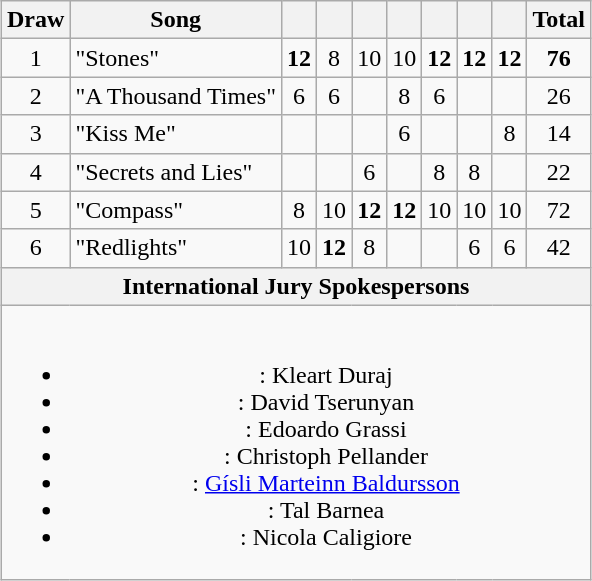<table class="wikitable collapsible" style="margin: 1em auto 1em auto; text-align:center;">
<tr>
<th>Draw</th>
<th>Song</th>
<th></th>
<th></th>
<th></th>
<th></th>
<th></th>
<th></th>
<th></th>
<th>Total</th>
</tr>
<tr>
<td>1</td>
<td align="left">"Stones"</td>
<td><strong>12</strong></td>
<td>8</td>
<td>10</td>
<td>10</td>
<td><strong>12</strong></td>
<td><strong>12</strong></td>
<td><strong>12</strong></td>
<td><strong>76</strong></td>
</tr>
<tr>
<td>2</td>
<td align="left">"A Thousand Times"</td>
<td>6</td>
<td>6</td>
<td></td>
<td>8</td>
<td>6</td>
<td></td>
<td></td>
<td>26</td>
</tr>
<tr>
<td>3</td>
<td align="left">"Kiss Me"</td>
<td></td>
<td></td>
<td></td>
<td>6</td>
<td></td>
<td></td>
<td>8</td>
<td>14</td>
</tr>
<tr>
<td>4</td>
<td align="left">"Secrets and Lies"</td>
<td></td>
<td></td>
<td>6</td>
<td></td>
<td>8</td>
<td>8</td>
<td></td>
<td>22</td>
</tr>
<tr>
<td>5</td>
<td align="left">"Compass"</td>
<td>8</td>
<td>10</td>
<td><strong>12</strong></td>
<td><strong>12</strong></td>
<td>10</td>
<td>10</td>
<td>10</td>
<td>72</td>
</tr>
<tr>
<td>6</td>
<td align="left">"Redlights"</td>
<td>10</td>
<td><strong>12</strong></td>
<td>8</td>
<td></td>
<td></td>
<td>6</td>
<td>6</td>
<td>42</td>
</tr>
<tr>
<th colspan="10">International Jury Spokespersons</th>
</tr>
<tr>
<td colspan="10"><br><ul><li>: Kleart Duraj</li><li>: David Tserunyan</li><li>: Edoardo Grassi</li><li>: Christoph Pellander</li><li>: <a href='#'>Gísli Marteinn Baldursson</a></li><li>: Tal Barnea</li><li>: Nicola Caligiore</li></ul></td>
</tr>
</table>
